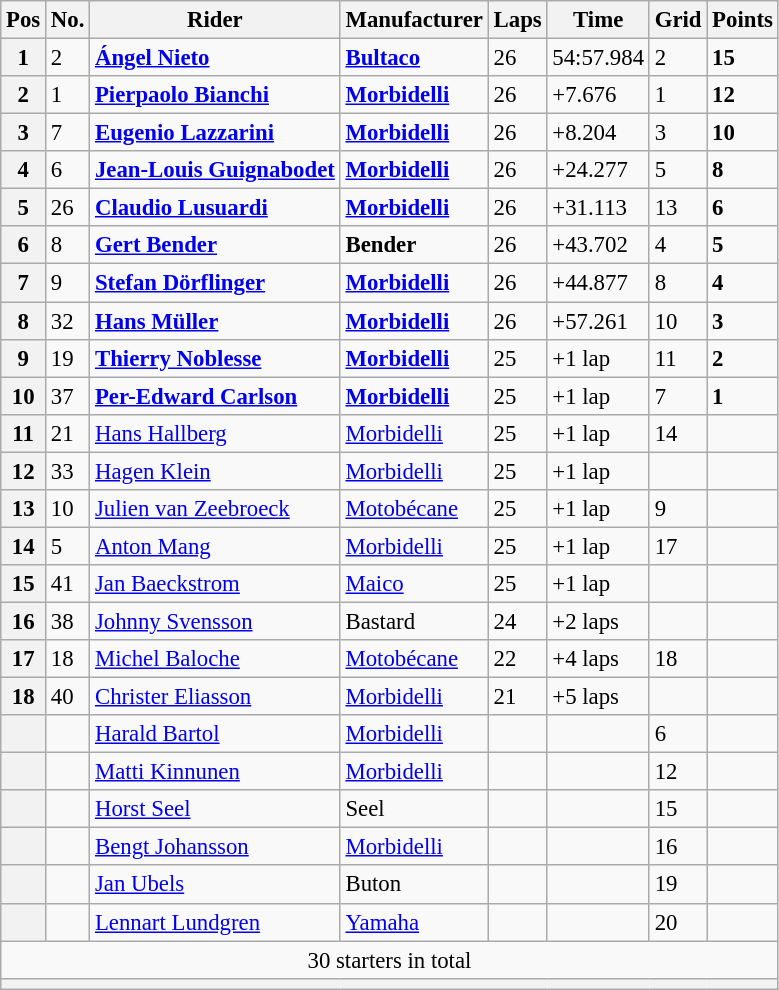<table class="wikitable" style="font-size: 95%;">
<tr>
<th>Pos</th>
<th>No.</th>
<th>Rider</th>
<th>Manufacturer</th>
<th>Laps</th>
<th>Time</th>
<th>Grid</th>
<th>Points</th>
</tr>
<tr>
<th>1</th>
<td>2</td>
<td> <strong><a href='#'>Ángel Nieto</a></strong></td>
<td><strong><a href='#'>Bultaco</a></strong></td>
<td>26</td>
<td>54:57.984</td>
<td>2</td>
<td><strong>15</strong></td>
</tr>
<tr>
<th>2</th>
<td>1</td>
<td> <strong><a href='#'>Pierpaolo Bianchi</a></strong></td>
<td><strong><a href='#'>Morbidelli</a></strong></td>
<td>26</td>
<td>+7.676</td>
<td>1</td>
<td><strong>12</strong></td>
</tr>
<tr>
<th>3</th>
<td>7</td>
<td> <strong><a href='#'>Eugenio Lazzarini</a></strong></td>
<td><strong><a href='#'>Morbidelli</a></strong></td>
<td>26</td>
<td>+8.204</td>
<td>3</td>
<td><strong>10</strong></td>
</tr>
<tr>
<th>4</th>
<td>6</td>
<td> <strong><a href='#'>Jean-Louis Guignabodet</a></strong></td>
<td><strong><a href='#'>Morbidelli</a></strong></td>
<td>26</td>
<td>+24.277</td>
<td>5</td>
<td><strong>8</strong></td>
</tr>
<tr>
<th>5</th>
<td>26</td>
<td> <strong><a href='#'>Claudio Lusuardi</a></strong></td>
<td><strong><a href='#'>Morbidelli</a></strong></td>
<td>26</td>
<td>+31.113</td>
<td>13</td>
<td><strong>6</strong></td>
</tr>
<tr>
<th>6</th>
<td>8</td>
<td> <strong><a href='#'>Gert Bender</a></strong></td>
<td><strong>Bender</strong></td>
<td>26</td>
<td>+43.702</td>
<td>4</td>
<td><strong>5</strong></td>
</tr>
<tr>
<th>7</th>
<td>9</td>
<td> <strong><a href='#'>Stefan Dörflinger</a></strong></td>
<td><strong><a href='#'>Morbidelli</a></strong></td>
<td>26</td>
<td>+44.877</td>
<td>8</td>
<td><strong>4</strong></td>
</tr>
<tr>
<th>8</th>
<td>32</td>
<td> <strong><a href='#'>Hans Müller</a></strong></td>
<td><strong><a href='#'>Morbidelli</a></strong></td>
<td>26</td>
<td>+57.261</td>
<td>10</td>
<td><strong>3</strong></td>
</tr>
<tr>
<th>9</th>
<td>19</td>
<td> <strong><a href='#'>Thierry Noblesse</a></strong></td>
<td><strong><a href='#'>Morbidelli</a></strong></td>
<td>25</td>
<td>+1 lap</td>
<td>11</td>
<td><strong>2</strong></td>
</tr>
<tr>
<th>10</th>
<td>37</td>
<td> <strong><a href='#'>Per-Edward Carlson</a></strong></td>
<td><strong><a href='#'>Morbidelli</a></strong></td>
<td>25</td>
<td>+1 lap</td>
<td>7</td>
<td><strong>1</strong></td>
</tr>
<tr>
<th>11</th>
<td>21</td>
<td> <a href='#'>Hans Hallberg</a></td>
<td><a href='#'>Morbidelli</a></td>
<td>25</td>
<td>+1 lap</td>
<td>14</td>
<td></td>
</tr>
<tr>
<th>12</th>
<td>33</td>
<td> <a href='#'>Hagen Klein</a></td>
<td><a href='#'>Morbidelli</a></td>
<td>25</td>
<td>+1 lap</td>
<td></td>
<td></td>
</tr>
<tr>
<th>13</th>
<td>10</td>
<td> <a href='#'>Julien van Zeebroeck</a></td>
<td><a href='#'>Motobécane</a></td>
<td>25</td>
<td>+1 lap</td>
<td>9</td>
<td></td>
</tr>
<tr>
<th>14</th>
<td>5</td>
<td> <a href='#'>Anton Mang</a></td>
<td><a href='#'>Morbidelli</a></td>
<td>25</td>
<td>+1 lap</td>
<td>17</td>
<td></td>
</tr>
<tr>
<th>15</th>
<td>41</td>
<td> <a href='#'>Jan Baeckstrom</a></td>
<td><a href='#'>Maico</a></td>
<td>25</td>
<td>+1 lap</td>
<td></td>
<td></td>
</tr>
<tr>
<th>16</th>
<td>38</td>
<td> <a href='#'>Johnny Svensson</a></td>
<td>Bastard</td>
<td>24</td>
<td>+2 laps</td>
<td></td>
<td></td>
</tr>
<tr>
<th>17</th>
<td>18</td>
<td> <a href='#'>Michel Baloche</a></td>
<td><a href='#'>Motobécane</a></td>
<td>22</td>
<td>+4 laps</td>
<td>18</td>
<td></td>
</tr>
<tr>
<th>18</th>
<td>40</td>
<td> <a href='#'>Christer Eliasson</a></td>
<td><a href='#'>Morbidelli</a></td>
<td>21</td>
<td>+5 laps</td>
<td></td>
<td></td>
</tr>
<tr>
<th></th>
<td></td>
<td> <a href='#'>Harald Bartol</a></td>
<td><a href='#'>Morbidelli</a></td>
<td></td>
<td></td>
<td>6</td>
<td></td>
</tr>
<tr>
<th></th>
<td></td>
<td> <a href='#'>Matti Kinnunen</a></td>
<td><a href='#'>Morbidelli</a></td>
<td></td>
<td></td>
<td>12</td>
<td></td>
</tr>
<tr>
<th></th>
<td></td>
<td> <a href='#'>Horst Seel</a></td>
<td>Seel</td>
<td></td>
<td></td>
<td>15</td>
<td></td>
</tr>
<tr>
<th></th>
<td></td>
<td> <a href='#'>Bengt Johansson</a></td>
<td><a href='#'>Morbidelli</a></td>
<td></td>
<td></td>
<td>16</td>
<td></td>
</tr>
<tr>
<th></th>
<td></td>
<td> <a href='#'>Jan Ubels</a></td>
<td>Buton</td>
<td></td>
<td></td>
<td>19</td>
<td></td>
</tr>
<tr>
<th></th>
<td></td>
<td> <a href='#'>Lennart Lundgren</a></td>
<td><a href='#'>Yamaha</a></td>
<td></td>
<td></td>
<td>20</td>
<td></td>
</tr>
<tr>
<td colspan=8 align=center>30 starters in total</td>
</tr>
<tr>
<th colspan=8></th>
</tr>
</table>
